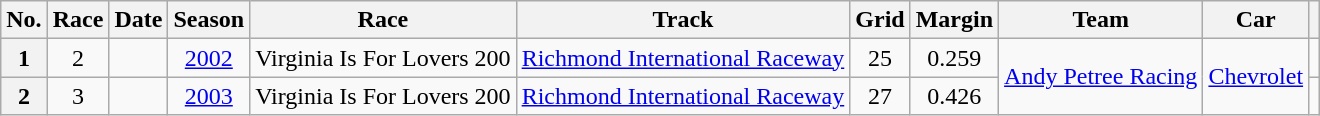<table class="wikitable sortable plainrowheaders">
<tr>
<th scope="col">No.</th>
<th scope="col">Race</th>
<th scope="col">Date</th>
<th scope="col">Season</th>
<th scope="col">Race</th>
<th scope="col">Track</th>
<th scope="col" data-sort-type="number">Grid</th>
<th scope="col">Margin</th>
<th scope="col">Team</th>
<th scope="col">Car</th>
<th scope="col" class="unsortable"></th>
</tr>
<tr>
<th scope="row" style="text-align:center;"><strong>1</strong></th>
<td style="text-align:center;">2</td>
<td></td>
<td style="text-align:center;"><a href='#'>2002</a></td>
<td>Virginia Is For Lovers 200</td>
<td><a href='#'>Richmond International Raceway</a></td>
<td style="text-align:center;">25</td>
<td style="text-align:center;">0.259</td>
<td rowspan="2" style="text-align:center;"><a href='#'>Andy Petree Racing</a></td>
<td rowspan="2" style="text-align:center;"><a href='#'>Chevrolet</a></td>
<td style="text-align:center;"></td>
</tr>
<tr>
<th scope="row" style="text-align:center;"><strong>2</strong></th>
<td style="text-align:center;">3</td>
<td></td>
<td style="text-align:center;"><a href='#'>2003</a></td>
<td>Virginia Is For Lovers 200</td>
<td><a href='#'>Richmond International Raceway</a></td>
<td style="text-align:center;">27</td>
<td style="text-align:center;">0.426</td>
<td style="text-align:center;"></td>
</tr>
</table>
